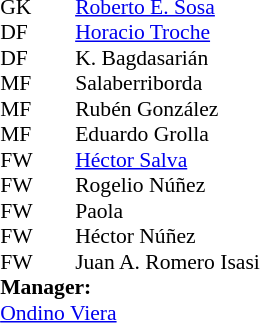<table style="font-size:90%; margin:0.2em auto;" cellspacing="0" cellpadding="0">
<tr>
<th width="25"></th>
<th width="25"></th>
</tr>
<tr>
<td>GK</td>
<td></td>
<td> <a href='#'>Roberto E. Sosa</a></td>
</tr>
<tr>
<td>DF</td>
<td></td>
<td> <a href='#'>Horacio Troche</a></td>
</tr>
<tr>
<td>DF</td>
<td></td>
<td> K. Bagdasarián</td>
</tr>
<tr>
<td>MF</td>
<td></td>
<td> Salaberriborda</td>
</tr>
<tr>
<td>MF</td>
<td></td>
<td> Rubén González</td>
</tr>
<tr>
<td>MF</td>
<td></td>
<td> Eduardo Grolla</td>
</tr>
<tr>
<td>FW</td>
<td></td>
<td> <a href='#'>Héctor Salva</a></td>
</tr>
<tr>
<td>FW</td>
<td></td>
<td> Rogelio Núñez</td>
</tr>
<tr>
<td>FW</td>
<td></td>
<td> Paola</td>
</tr>
<tr>
<td>FW</td>
<td></td>
<td> Héctor Núñez</td>
</tr>
<tr>
<td>FW</td>
<td></td>
<td> Juan A. Romero Isasi</td>
</tr>
<tr>
<td colspan=3><strong>Manager:</strong></td>
</tr>
<tr>
<td colspan=4> <a href='#'>Ondino Viera</a></td>
</tr>
</table>
